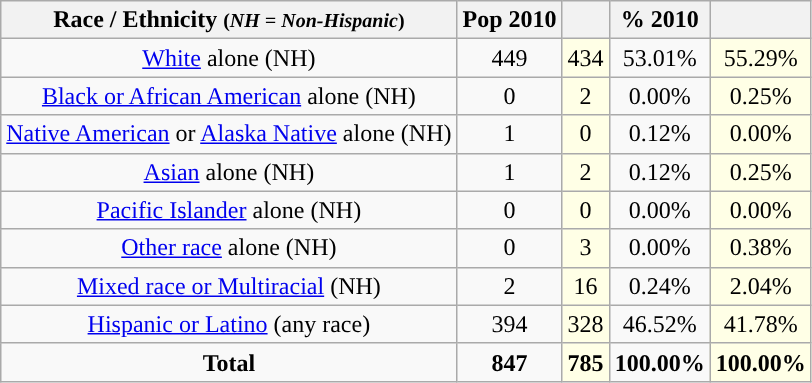<table class="wikitable" style="text-align:center;">
<tr>
<th>Race / Ethnicity <small>(<em>NH = Non-Hispanic</em>)</small></th>
<th>Pop 2010</th>
<th></th>
<th>% 2010</th>
<th></th>
</tr>
<tr>
<td><a href='#'>White</a> alone (NH)</td>
<td>449</td>
<td style='background: #ffffe6;'>434</td>
<td>53.01%</td>
<td style='background: #ffffe6;'>55.29%</td>
</tr>
<tr>
<td><a href='#'>Black or African American</a> alone (NH)</td>
<td>0</td>
<td style='background: #ffffe6;'>2</td>
<td>0.00%</td>
<td style='background: #ffffe6;'>0.25%</td>
</tr>
<tr>
<td><a href='#'>Native American</a> or <a href='#'>Alaska Native</a> alone (NH)</td>
<td>1</td>
<td style='background: #ffffe6;'>0</td>
<td>0.12%</td>
<td style='background: #ffffe6;'>0.00%</td>
</tr>
<tr>
<td><a href='#'>Asian</a> alone (NH)</td>
<td>1</td>
<td style='background: #ffffe6;'>2</td>
<td>0.12%</td>
<td style='background: #ffffe6;'>0.25%</td>
</tr>
<tr>
<td><a href='#'>Pacific Islander</a> alone (NH)</td>
<td>0</td>
<td style='background: #ffffe6;'>0</td>
<td>0.00%</td>
<td style='background: #ffffe6;'>0.00%</td>
</tr>
<tr>
<td><a href='#'>Other race</a> alone (NH)</td>
<td>0</td>
<td style='background: #ffffe6;'>3</td>
<td>0.00%</td>
<td style='background: #ffffe6;'>0.38%</td>
</tr>
<tr>
<td><a href='#'>Mixed race or Multiracial</a> (NH)</td>
<td>2</td>
<td style='background: #ffffe6;'>16</td>
<td>0.24%</td>
<td style='background: #ffffe6;'>2.04%</td>
</tr>
<tr>
<td><a href='#'>Hispanic or Latino</a> (any race)</td>
<td>394</td>
<td style='background: #ffffe6;'>328</td>
<td>46.52%</td>
<td style='background: #ffffe6;'>41.78%</td>
</tr>
<tr>
<td><strong>Total</strong></td>
<td><strong>847</strong></td>
<td style='background: #ffffe6;'><strong>785</strong></td>
<td><strong>100.00%</strong></td>
<td style='background: #ffffe6;'><strong>100.00%</strong></td>
</tr>
</table>
